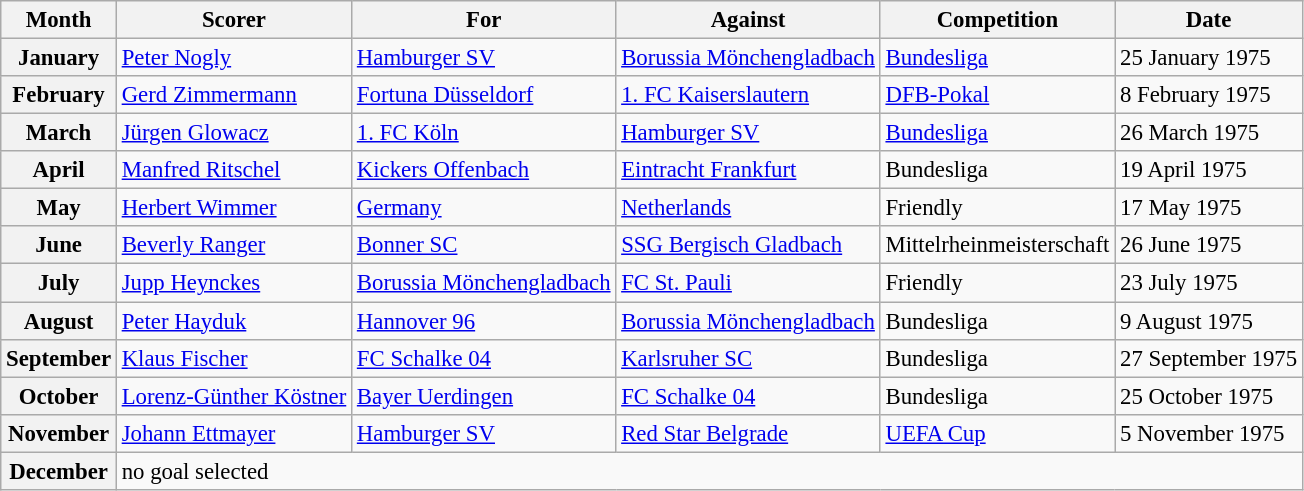<table class="wikitable" style="font-size: 95%;">
<tr>
<th>Month</th>
<th>Scorer</th>
<th>For</th>
<th>Against</th>
<th>Competition</th>
<th>Date</th>
</tr>
<tr>
<th>January</th>
<td><a href='#'>Peter Nogly</a></td>
<td><a href='#'>Hamburger SV</a></td>
<td><a href='#'>Borussia Mönchengladbach</a></td>
<td><a href='#'>Bundesliga</a></td>
<td>25 January 1975</td>
</tr>
<tr>
<th>February</th>
<td><a href='#'>Gerd Zimmermann</a></td>
<td><a href='#'>Fortuna Düsseldorf</a></td>
<td><a href='#'>1. FC Kaiserslautern</a></td>
<td><a href='#'>DFB-Pokal</a></td>
<td>8 February 1975</td>
</tr>
<tr>
<th>March</th>
<td><a href='#'>Jürgen Glowacz</a></td>
<td><a href='#'>1. FC Köln</a></td>
<td><a href='#'>Hamburger SV</a></td>
<td><a href='#'>Bundesliga</a></td>
<td>26 March 1975</td>
</tr>
<tr>
<th>April</th>
<td><a href='#'>Manfred Ritschel</a></td>
<td><a href='#'>Kickers Offenbach</a></td>
<td><a href='#'>Eintracht Frankfurt</a></td>
<td>Bundesliga</td>
<td>19 April 1975</td>
</tr>
<tr>
<th>May</th>
<td><a href='#'>Herbert Wimmer</a></td>
<td><a href='#'>Germany</a></td>
<td><a href='#'>Netherlands</a></td>
<td>Friendly</td>
<td>17 May 1975</td>
</tr>
<tr>
<th>June</th>
<td><a href='#'>Beverly Ranger</a></td>
<td><a href='#'>Bonner SC</a></td>
<td><a href='#'>SSG Bergisch Gladbach</a></td>
<td>Mittelrheinmeisterschaft</td>
<td>26 June 1975</td>
</tr>
<tr>
<th>July</th>
<td><a href='#'>Jupp Heynckes</a></td>
<td><a href='#'>Borussia Mönchengladbach</a></td>
<td><a href='#'>FC St. Pauli</a></td>
<td>Friendly</td>
<td>23 July 1975</td>
</tr>
<tr>
<th>August</th>
<td><a href='#'>Peter Hayduk</a></td>
<td><a href='#'>Hannover 96</a></td>
<td><a href='#'>Borussia Mönchengladbach</a></td>
<td>Bundesliga</td>
<td>9 August 1975</td>
</tr>
<tr -style="font-weight: bold;">
<th>September</th>
<td><a href='#'>Klaus Fischer</a></td>
<td><a href='#'>FC Schalke 04</a></td>
<td><a href='#'>Karlsruher SC</a></td>
<td>Bundesliga</td>
<td>27 September 1975</td>
</tr>
<tr>
<th>October</th>
<td><a href='#'>Lorenz-Günther Köstner</a></td>
<td><a href='#'>Bayer Uerdingen</a></td>
<td><a href='#'>FC Schalke 04</a></td>
<td>Bundesliga</td>
<td>25 October 1975</td>
</tr>
<tr>
<th>November</th>
<td><a href='#'>Johann Ettmayer</a></td>
<td><a href='#'>Hamburger SV</a></td>
<td><a href='#'>Red Star Belgrade</a></td>
<td><a href='#'>UEFA Cup</a></td>
<td>5 November 1975</td>
</tr>
<tr>
<th>December</th>
<td colspan="5">no goal selected</td>
</tr>
</table>
